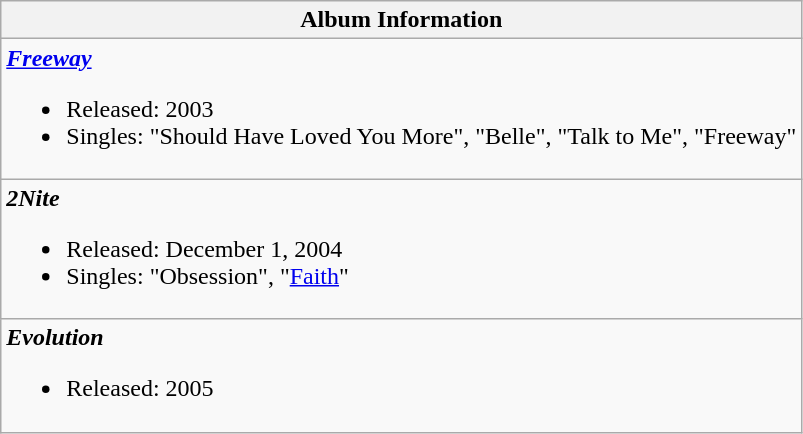<table class="wikitable">
<tr>
<th>Album Information</th>
</tr>
<tr>
<td><a href='#'><strong><em>Freeway</em></strong></a><br><ul><li>Released: 2003</li><li>Singles: "Should Have Loved You More", "Belle", "Talk to Me", "Freeway"</li></ul></td>
</tr>
<tr>
<td><strong><em>2Nite</em></strong><br><ul><li>Released: December 1, 2004</li><li>Singles: "Obsession", "<a href='#'>Faith</a>"</li></ul></td>
</tr>
<tr>
<td><strong><em>Evolution</em></strong><br><ul><li>Released: 2005</li></ul></td>
</tr>
</table>
